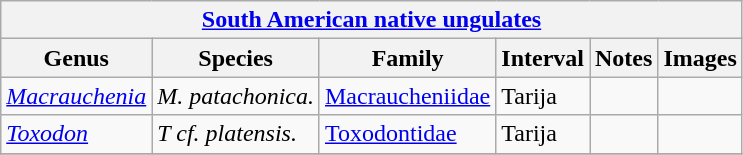<table class="wikitable">
<tr>
<th colspan="6"><a href='#'>South American native ungulates</a></th>
</tr>
<tr>
<th>Genus</th>
<th>Species</th>
<th>Family</th>
<th>Interval</th>
<th>Notes</th>
<th>Images</th>
</tr>
<tr>
<td><em><a href='#'>Macrauchenia</a></em></td>
<td><em>M.  patachonica.</em></td>
<td><a href='#'>Macraucheniidae</a></td>
<td>Tarija </td>
<td></td>
<td></td>
</tr>
<tr>
<td><em><a href='#'>Toxodon</a></em></td>
<td><em>T cf.  platensis.</em></td>
<td><a href='#'>Toxodontidae</a></td>
<td>Tarija </td>
<td></td>
<td></td>
</tr>
<tr>
</tr>
</table>
